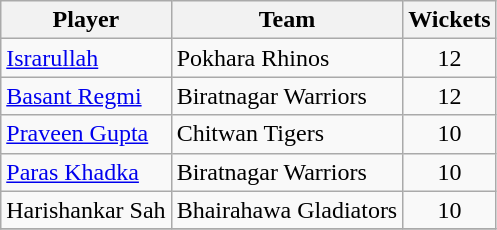<table class="wikitable" style="text-align: center;">
<tr>
<th>Player</th>
<th>Team</th>
<th>Wickets</th>
</tr>
<tr>
<td style="text-align:left"><a href='#'>Israrullah</a></td>
<td style="text-align:left">Pokhara Rhinos</td>
<td>12</td>
</tr>
<tr>
<td style="text-align:left"><a href='#'>Basant Regmi</a></td>
<td style="text-align:left">Biratnagar Warriors</td>
<td>12</td>
</tr>
<tr>
<td style="text-align:left"><a href='#'>Praveen Gupta</a></td>
<td style="text-align:left">Chitwan Tigers</td>
<td>10</td>
</tr>
<tr>
<td style="text-align:left"><a href='#'>Paras Khadka</a></td>
<td style="text-align:left">Biratnagar Warriors</td>
<td>10</td>
</tr>
<tr>
<td style="text-align:left">Harishankar Sah</td>
<td style="text-align:left">Bhairahawa Gladiators</td>
<td>10</td>
</tr>
<tr>
</tr>
</table>
